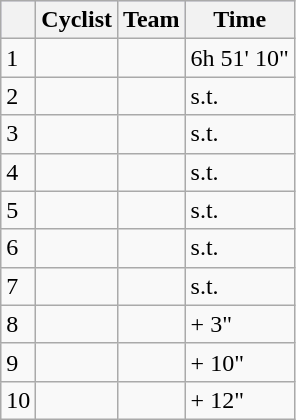<table class="wikitable">
<tr style="background:#ccccff;">
<th></th>
<th>Cyclist</th>
<th>Team</th>
<th>Time</th>
</tr>
<tr>
<td>1</td>
<td></td>
<td></td>
<td>6h 51' 10"</td>
</tr>
<tr>
<td>2</td>
<td></td>
<td></td>
<td>s.t.</td>
</tr>
<tr>
<td>3</td>
<td></td>
<td></td>
<td>s.t.</td>
</tr>
<tr>
<td>4</td>
<td></td>
<td></td>
<td>s.t.</td>
</tr>
<tr>
<td>5</td>
<td></td>
<td></td>
<td>s.t.</td>
</tr>
<tr>
<td>6</td>
<td></td>
<td></td>
<td>s.t.</td>
</tr>
<tr>
<td>7</td>
<td></td>
<td></td>
<td>s.t.</td>
</tr>
<tr>
<td>8</td>
<td></td>
<td></td>
<td>+ 3"</td>
</tr>
<tr>
<td>9</td>
<td></td>
<td></td>
<td>+ 10"</td>
</tr>
<tr>
<td>10</td>
<td></td>
<td></td>
<td>+ 12"</td>
</tr>
</table>
